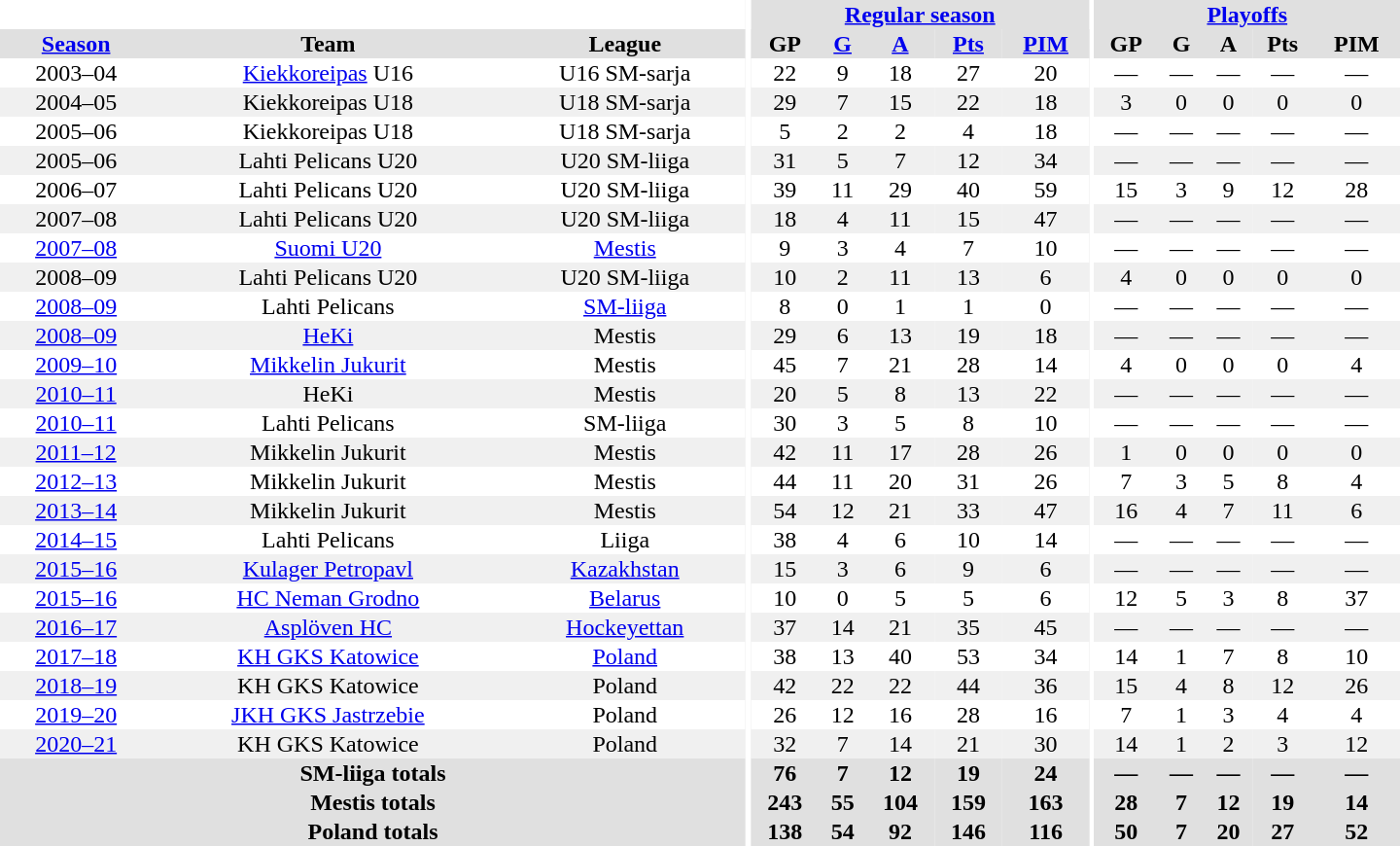<table border="0" cellpadding="1" cellspacing="0" style="text-align:center; width:60em">
<tr bgcolor="#e0e0e0">
<th colspan="3" bgcolor="#ffffff"></th>
<th rowspan="99" bgcolor="#ffffff"></th>
<th colspan="5"><a href='#'>Regular season</a></th>
<th rowspan="99" bgcolor="#ffffff"></th>
<th colspan="5"><a href='#'>Playoffs</a></th>
</tr>
<tr bgcolor="#e0e0e0">
<th><a href='#'>Season</a></th>
<th>Team</th>
<th>League</th>
<th>GP</th>
<th><a href='#'>G</a></th>
<th><a href='#'>A</a></th>
<th><a href='#'>Pts</a></th>
<th><a href='#'>PIM</a></th>
<th>GP</th>
<th>G</th>
<th>A</th>
<th>Pts</th>
<th>PIM</th>
</tr>
<tr>
<td>2003–04</td>
<td><a href='#'>Kiekkoreipas</a> U16</td>
<td>U16 SM-sarja</td>
<td>22</td>
<td>9</td>
<td>18</td>
<td>27</td>
<td>20</td>
<td>—</td>
<td>—</td>
<td>—</td>
<td>—</td>
<td>—</td>
</tr>
<tr bgcolor="#f0f0f0">
<td>2004–05</td>
<td>Kiekkoreipas U18</td>
<td>U18 SM-sarja</td>
<td>29</td>
<td>7</td>
<td>15</td>
<td>22</td>
<td>18</td>
<td>3</td>
<td>0</td>
<td>0</td>
<td>0</td>
<td>0</td>
</tr>
<tr>
<td>2005–06</td>
<td>Kiekkoreipas U18</td>
<td>U18 SM-sarja</td>
<td>5</td>
<td>2</td>
<td>2</td>
<td>4</td>
<td>18</td>
<td>—</td>
<td>—</td>
<td>—</td>
<td>—</td>
<td>—</td>
</tr>
<tr bgcolor="#f0f0f0">
<td>2005–06</td>
<td>Lahti Pelicans U20</td>
<td>U20 SM-liiga</td>
<td>31</td>
<td>5</td>
<td>7</td>
<td>12</td>
<td>34</td>
<td>—</td>
<td>—</td>
<td>—</td>
<td>—</td>
<td>—</td>
</tr>
<tr>
<td>2006–07</td>
<td>Lahti Pelicans U20</td>
<td>U20 SM-liiga</td>
<td>39</td>
<td>11</td>
<td>29</td>
<td>40</td>
<td>59</td>
<td>15</td>
<td>3</td>
<td>9</td>
<td>12</td>
<td>28</td>
</tr>
<tr bgcolor="#f0f0f0">
<td>2007–08</td>
<td>Lahti Pelicans U20</td>
<td>U20 SM-liiga</td>
<td>18</td>
<td>4</td>
<td>11</td>
<td>15</td>
<td>47</td>
<td>—</td>
<td>—</td>
<td>—</td>
<td>—</td>
<td>—</td>
</tr>
<tr>
<td><a href='#'>2007–08</a></td>
<td><a href='#'>Suomi U20</a></td>
<td><a href='#'>Mestis</a></td>
<td>9</td>
<td>3</td>
<td>4</td>
<td>7</td>
<td>10</td>
<td>—</td>
<td>—</td>
<td>—</td>
<td>—</td>
<td>—</td>
</tr>
<tr bgcolor="#f0f0f0">
<td>2008–09</td>
<td>Lahti Pelicans U20</td>
<td>U20 SM-liiga</td>
<td>10</td>
<td>2</td>
<td>11</td>
<td>13</td>
<td>6</td>
<td>4</td>
<td>0</td>
<td>0</td>
<td>0</td>
<td>0</td>
</tr>
<tr>
<td><a href='#'>2008–09</a></td>
<td>Lahti Pelicans</td>
<td><a href='#'>SM-liiga</a></td>
<td>8</td>
<td>0</td>
<td>1</td>
<td>1</td>
<td>0</td>
<td>—</td>
<td>—</td>
<td>—</td>
<td>—</td>
<td>—</td>
</tr>
<tr bgcolor="#f0f0f0">
<td><a href='#'>2008–09</a></td>
<td><a href='#'>HeKi</a></td>
<td>Mestis</td>
<td>29</td>
<td>6</td>
<td>13</td>
<td>19</td>
<td>18</td>
<td>—</td>
<td>—</td>
<td>—</td>
<td>—</td>
<td>—</td>
</tr>
<tr>
<td><a href='#'>2009–10</a></td>
<td><a href='#'>Mikkelin Jukurit</a></td>
<td>Mestis</td>
<td>45</td>
<td>7</td>
<td>21</td>
<td>28</td>
<td>14</td>
<td>4</td>
<td>0</td>
<td>0</td>
<td>0</td>
<td>4</td>
</tr>
<tr bgcolor="#f0f0f0">
<td><a href='#'>2010–11</a></td>
<td>HeKi</td>
<td>Mestis</td>
<td>20</td>
<td>5</td>
<td>8</td>
<td>13</td>
<td>22</td>
<td>—</td>
<td>—</td>
<td>—</td>
<td>—</td>
<td>—</td>
</tr>
<tr>
<td><a href='#'>2010–11</a></td>
<td>Lahti Pelicans</td>
<td>SM-liiga</td>
<td>30</td>
<td>3</td>
<td>5</td>
<td>8</td>
<td>10</td>
<td>—</td>
<td>—</td>
<td>—</td>
<td>—</td>
<td>—</td>
</tr>
<tr bgcolor="#f0f0f0">
<td><a href='#'>2011–12</a></td>
<td>Mikkelin Jukurit</td>
<td>Mestis</td>
<td>42</td>
<td>11</td>
<td>17</td>
<td>28</td>
<td>26</td>
<td>1</td>
<td>0</td>
<td>0</td>
<td>0</td>
<td>0</td>
</tr>
<tr>
<td><a href='#'>2012–13</a></td>
<td>Mikkelin Jukurit</td>
<td>Mestis</td>
<td>44</td>
<td>11</td>
<td>20</td>
<td>31</td>
<td>26</td>
<td>7</td>
<td>3</td>
<td>5</td>
<td>8</td>
<td>4</td>
</tr>
<tr bgcolor="#f0f0f0">
<td><a href='#'>2013–14</a></td>
<td>Mikkelin Jukurit</td>
<td>Mestis</td>
<td>54</td>
<td>12</td>
<td>21</td>
<td>33</td>
<td>47</td>
<td>16</td>
<td>4</td>
<td>7</td>
<td>11</td>
<td>6</td>
</tr>
<tr>
<td><a href='#'>2014–15</a></td>
<td>Lahti Pelicans</td>
<td>Liiga</td>
<td>38</td>
<td>4</td>
<td>6</td>
<td>10</td>
<td>14</td>
<td>—</td>
<td>—</td>
<td>—</td>
<td>—</td>
<td>—</td>
</tr>
<tr bgcolor="#f0f0f0">
<td><a href='#'>2015–16</a></td>
<td><a href='#'>Kulager Petropavl</a></td>
<td><a href='#'>Kazakhstan</a></td>
<td>15</td>
<td>3</td>
<td>6</td>
<td>9</td>
<td>6</td>
<td>—</td>
<td>—</td>
<td>—</td>
<td>—</td>
<td>—</td>
</tr>
<tr>
<td><a href='#'>2015–16</a></td>
<td><a href='#'>HC Neman Grodno</a></td>
<td><a href='#'>Belarus</a></td>
<td>10</td>
<td>0</td>
<td>5</td>
<td>5</td>
<td>6</td>
<td>12</td>
<td>5</td>
<td>3</td>
<td>8</td>
<td>37</td>
</tr>
<tr bgcolor="#f0f0f0">
<td><a href='#'>2016–17</a></td>
<td><a href='#'>Asplöven HC</a></td>
<td><a href='#'>Hockeyettan</a></td>
<td>37</td>
<td>14</td>
<td>21</td>
<td>35</td>
<td>45</td>
<td>—</td>
<td>—</td>
<td>—</td>
<td>—</td>
<td>—</td>
</tr>
<tr>
<td><a href='#'>2017–18</a></td>
<td><a href='#'>KH GKS Katowice</a></td>
<td><a href='#'>Poland</a></td>
<td>38</td>
<td>13</td>
<td>40</td>
<td>53</td>
<td>34</td>
<td>14</td>
<td>1</td>
<td>7</td>
<td>8</td>
<td>10</td>
</tr>
<tr bgcolor="#f0f0f0">
<td><a href='#'>2018–19</a></td>
<td>KH GKS Katowice</td>
<td>Poland</td>
<td>42</td>
<td>22</td>
<td>22</td>
<td>44</td>
<td>36</td>
<td>15</td>
<td>4</td>
<td>8</td>
<td>12</td>
<td>26</td>
</tr>
<tr>
<td><a href='#'>2019–20</a></td>
<td><a href='#'>JKH GKS Jastrzebie</a></td>
<td>Poland</td>
<td>26</td>
<td>12</td>
<td>16</td>
<td>28</td>
<td>16</td>
<td>7</td>
<td>1</td>
<td>3</td>
<td>4</td>
<td>4</td>
</tr>
<tr bgcolor="#f0f0f0">
<td><a href='#'>2020–21</a></td>
<td>KH GKS Katowice</td>
<td>Poland</td>
<td>32</td>
<td>7</td>
<td>14</td>
<td>21</td>
<td>30</td>
<td>14</td>
<td>1</td>
<td>2</td>
<td>3</td>
<td>12</td>
</tr>
<tr>
</tr>
<tr ALIGN="center" bgcolor="#e0e0e0">
<th colspan="3">SM-liiga totals</th>
<th ALIGN="center">76</th>
<th ALIGN="center">7</th>
<th ALIGN="center">12</th>
<th ALIGN="center">19</th>
<th ALIGN="center">24</th>
<th ALIGN="center">—</th>
<th ALIGN="center">—</th>
<th ALIGN="center">—</th>
<th ALIGN="center">—</th>
<th ALIGN="center">—</th>
</tr>
<tr>
</tr>
<tr ALIGN="center" bgcolor="#e0e0e0">
<th colspan="3">Mestis totals</th>
<th ALIGN="center">243</th>
<th ALIGN="center">55</th>
<th ALIGN="center">104</th>
<th ALIGN="center">159</th>
<th ALIGN="center">163</th>
<th ALIGN="center">28</th>
<th ALIGN="center">7</th>
<th ALIGN="center">12</th>
<th ALIGN="center">19</th>
<th ALIGN="center">14</th>
</tr>
<tr>
</tr>
<tr ALIGN="center" bgcolor="#e0e0e0">
<th colspan="3">Poland totals</th>
<th ALIGN="center">138</th>
<th ALIGN="center">54</th>
<th ALIGN="center">92</th>
<th ALIGN="center">146</th>
<th ALIGN="center">116</th>
<th ALIGN="center">50</th>
<th ALIGN="center">7</th>
<th ALIGN="center">20</th>
<th ALIGN="center">27</th>
<th ALIGN="center">52</th>
</tr>
</table>
